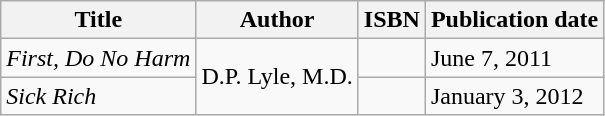<table class="wikitable">
<tr>
<th>Title</th>
<th>Author</th>
<th>ISBN</th>
<th>Publication date</th>
</tr>
<tr>
<td><em>First, Do No Harm</em></td>
<td rowspan=2>D.P. Lyle, M.D.</td>
<td></td>
<td>June 7, 2011</td>
</tr>
<tr>
<td><em>Sick Rich</em></td>
<td></td>
<td>January 3, 2012</td>
</tr>
</table>
